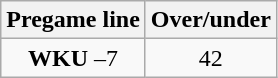<table class="wikitable">
<tr align="center">
<th style=>Pregame line</th>
<th style=>Over/under</th>
</tr>
<tr align="center">
<td><strong>WKU</strong> –7</td>
<td>42</td>
</tr>
</table>
